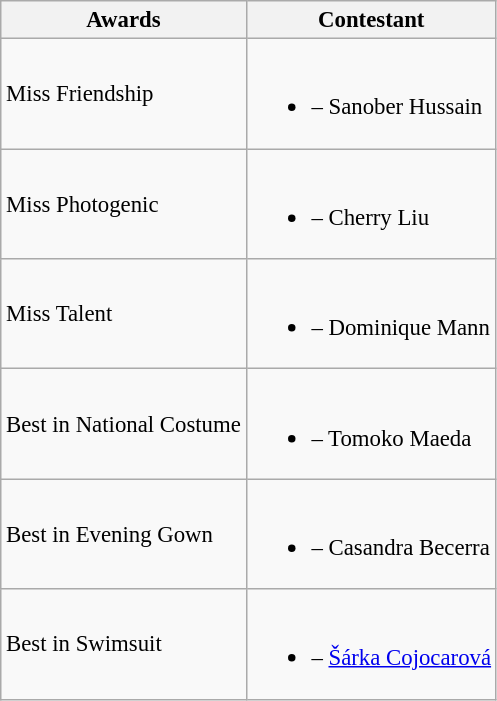<table class="wikitable sortable" style="font-size:95%;">
<tr>
<th>Awards</th>
<th>Contestant</th>
</tr>
<tr>
<td>Miss Friendship</td>
<td><br><ul><li><strong></strong> – Sanober Hussain</li></ul></td>
</tr>
<tr>
<td>Miss Photogenic</td>
<td><br><ul><li><strong></strong> – Cherry Liu</li></ul></td>
</tr>
<tr>
<td>Miss Talent</td>
<td><br><ul><li><strong></strong> – Dominique Mann</li></ul></td>
</tr>
<tr>
<td>Best in National Costume</td>
<td><br><ul><li><strong></strong> – Tomoko Maeda</li></ul></td>
</tr>
<tr>
<td>Best in Evening Gown</td>
<td><br><ul><li><strong></strong> – Casandra Becerra</li></ul></td>
</tr>
<tr>
<td>Best in Swimsuit</td>
<td><br><ul><li><strong></strong> – <a href='#'>Šárka Cojocarová</a></li></ul></td>
</tr>
</table>
